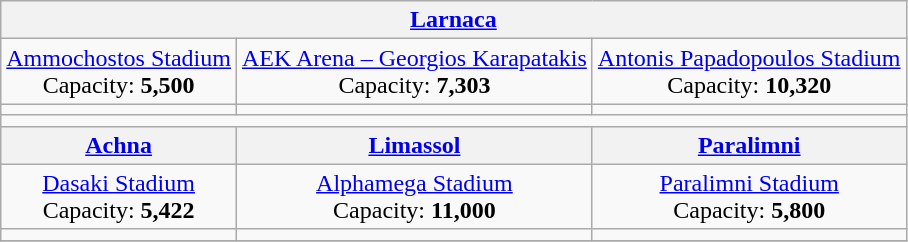<table class="wikitable" style="text-align:center">
<tr>
<th colspan="3"><a href='#'>Larnaca</a></th>
</tr>
<tr>
<td><a href='#'>Ammochostos Stadium</a><br>Capacity: <strong>5,500</strong></td>
<td><a href='#'>AEK Arena – Georgios Karapatakis</a><br>Capacity: <strong>7,303</strong></td>
<td><a href='#'>Antonis Papadopoulos Stadium</a><br>Capacity: <strong>10,320</strong></td>
</tr>
<tr>
<td></td>
<td></td>
<td></td>
</tr>
<tr>
<td colspan="3"></td>
</tr>
<tr>
<th><a href='#'>Achna</a></th>
<th><a href='#'>Limassol</a></th>
<th><a href='#'>Paralimni</a></th>
</tr>
<tr>
<td><a href='#'>Dasaki Stadium</a><br>Capacity: <strong>5,422</strong></td>
<td><a href='#'>Alphamega Stadium</a><br>Capacity: <strong>11,000</strong></td>
<td><a href='#'>Paralimni Stadium</a><br>Capacity: <strong>5,800</strong></td>
</tr>
<tr>
<td></td>
<td></td>
<td></td>
</tr>
<tr>
</tr>
</table>
